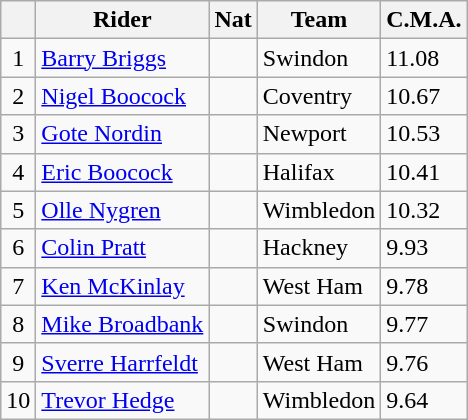<table class=wikitable>
<tr>
<th></th>
<th>Rider</th>
<th>Nat</th>
<th>Team</th>
<th>C.M.A.</th>
</tr>
<tr>
<td align="center">1</td>
<td><a href='#'>Barry Briggs</a></td>
<td></td>
<td>Swindon</td>
<td>11.08</td>
</tr>
<tr>
<td align="center">2</td>
<td><a href='#'>Nigel Boocock</a></td>
<td></td>
<td>Coventry</td>
<td>10.67</td>
</tr>
<tr>
<td align="center">3</td>
<td><a href='#'>Gote Nordin</a></td>
<td></td>
<td>Newport</td>
<td>10.53</td>
</tr>
<tr>
<td align="center">4</td>
<td><a href='#'>Eric Boocock</a></td>
<td></td>
<td>Halifax</td>
<td>10.41</td>
</tr>
<tr>
<td align="center">5</td>
<td><a href='#'>Olle Nygren</a></td>
<td></td>
<td>Wimbledon</td>
<td>10.32</td>
</tr>
<tr>
<td align="center">6</td>
<td><a href='#'>Colin Pratt</a></td>
<td></td>
<td>Hackney</td>
<td>9.93</td>
</tr>
<tr>
<td align="center">7</td>
<td><a href='#'>Ken McKinlay</a></td>
<td></td>
<td>West Ham</td>
<td>9.78</td>
</tr>
<tr>
<td align="center">8</td>
<td><a href='#'>Mike Broadbank</a></td>
<td></td>
<td>Swindon</td>
<td>9.77</td>
</tr>
<tr>
<td align="center">9</td>
<td><a href='#'>Sverre Harrfeldt</a></td>
<td></td>
<td>West Ham</td>
<td>9.76</td>
</tr>
<tr>
<td align="center">10</td>
<td><a href='#'>Trevor Hedge</a></td>
<td></td>
<td>Wimbledon</td>
<td>9.64</td>
</tr>
</table>
